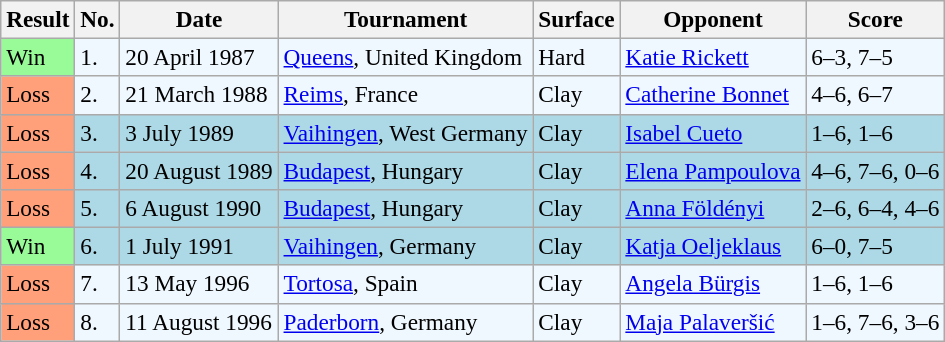<table class="sortable wikitable" style="font-size:97%">
<tr>
<th>Result</th>
<th>No.</th>
<th>Date</th>
<th>Tournament</th>
<th>Surface</th>
<th>Opponent</th>
<th>Score</th>
</tr>
<tr bgcolor="#f0f8ff">
<td style="background:#98fb98;">Win</td>
<td>1.</td>
<td>20 April 1987</td>
<td><a href='#'>Queens</a>, United Kingdom</td>
<td>Hard</td>
<td> <a href='#'>Katie Rickett</a></td>
<td>6–3, 7–5</td>
</tr>
<tr bgcolor="#f0f8ff">
<td style="background:#ffa07a;">Loss</td>
<td>2.</td>
<td>21 March 1988</td>
<td><a href='#'>Reims</a>, France</td>
<td>Clay</td>
<td> <a href='#'>Catherine Bonnet</a></td>
<td>4–6, 6–7</td>
</tr>
<tr style="background:lightblue;">
<td style="background:#ffa07a;">Loss</td>
<td>3.</td>
<td>3 July 1989</td>
<td><a href='#'>Vaihingen</a>, West Germany</td>
<td>Clay</td>
<td> <a href='#'>Isabel Cueto</a></td>
<td>1–6, 1–6</td>
</tr>
<tr bgcolor="lightblue">
<td style="background:#ffa07a;">Loss</td>
<td>4.</td>
<td>20 August 1989</td>
<td><a href='#'>Budapest</a>, Hungary</td>
<td>Clay</td>
<td> <a href='#'>Elena Pampoulova</a></td>
<td>4–6, 7–6, 0–6</td>
</tr>
<tr style="background:lightblue;">
<td style="background:#ffa07a;">Loss</td>
<td>5.</td>
<td>6 August 1990</td>
<td><a href='#'>Budapest</a>, Hungary</td>
<td>Clay</td>
<td> <a href='#'>Anna Földényi</a></td>
<td>2–6, 6–4, 4–6</td>
</tr>
<tr style="background:lightblue;">
<td style="background:#98fb98;">Win</td>
<td>6.</td>
<td>1 July 1991</td>
<td><a href='#'>Vaihingen</a>, Germany</td>
<td>Clay</td>
<td> <a href='#'>Katja Oeljeklaus</a></td>
<td>6–0, 7–5</td>
</tr>
<tr bgcolor="#f0f8ff">
<td style="background:#ffa07a;">Loss</td>
<td>7.</td>
<td>13 May 1996</td>
<td><a href='#'>Tortosa</a>, Spain</td>
<td>Clay</td>
<td> <a href='#'>Angela Bürgis</a></td>
<td>1–6, 1–6</td>
</tr>
<tr bgcolor="#f0f8ff">
<td style="background:#ffa07a;">Loss</td>
<td>8.</td>
<td>11 August 1996</td>
<td><a href='#'>Paderborn</a>, Germany</td>
<td>Clay</td>
<td> <a href='#'>Maja Palaveršić</a></td>
<td>1–6, 7–6, 3–6</td>
</tr>
</table>
